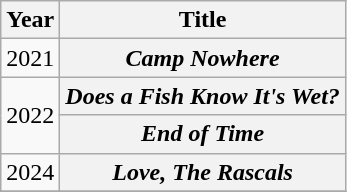<table class="wikitable plainrowheaders" style="text-align:center;">
<tr>
<th scope="col">Year</th>
<th scope="col">Title</th>
</tr>
<tr>
<td>2021</td>
<th scope="row"><em>Camp Nowhere</em></th>
</tr>
<tr>
<td rowspan="2">2022</td>
<th scope="row"><em>Does a Fish Know It's Wet?</em></th>
</tr>
<tr>
<th scope="row"><em>End of Time</em></th>
</tr>
<tr>
<td>2024</td>
<th scope="row"><em>Love, The Rascals</em></th>
</tr>
<tr>
</tr>
</table>
